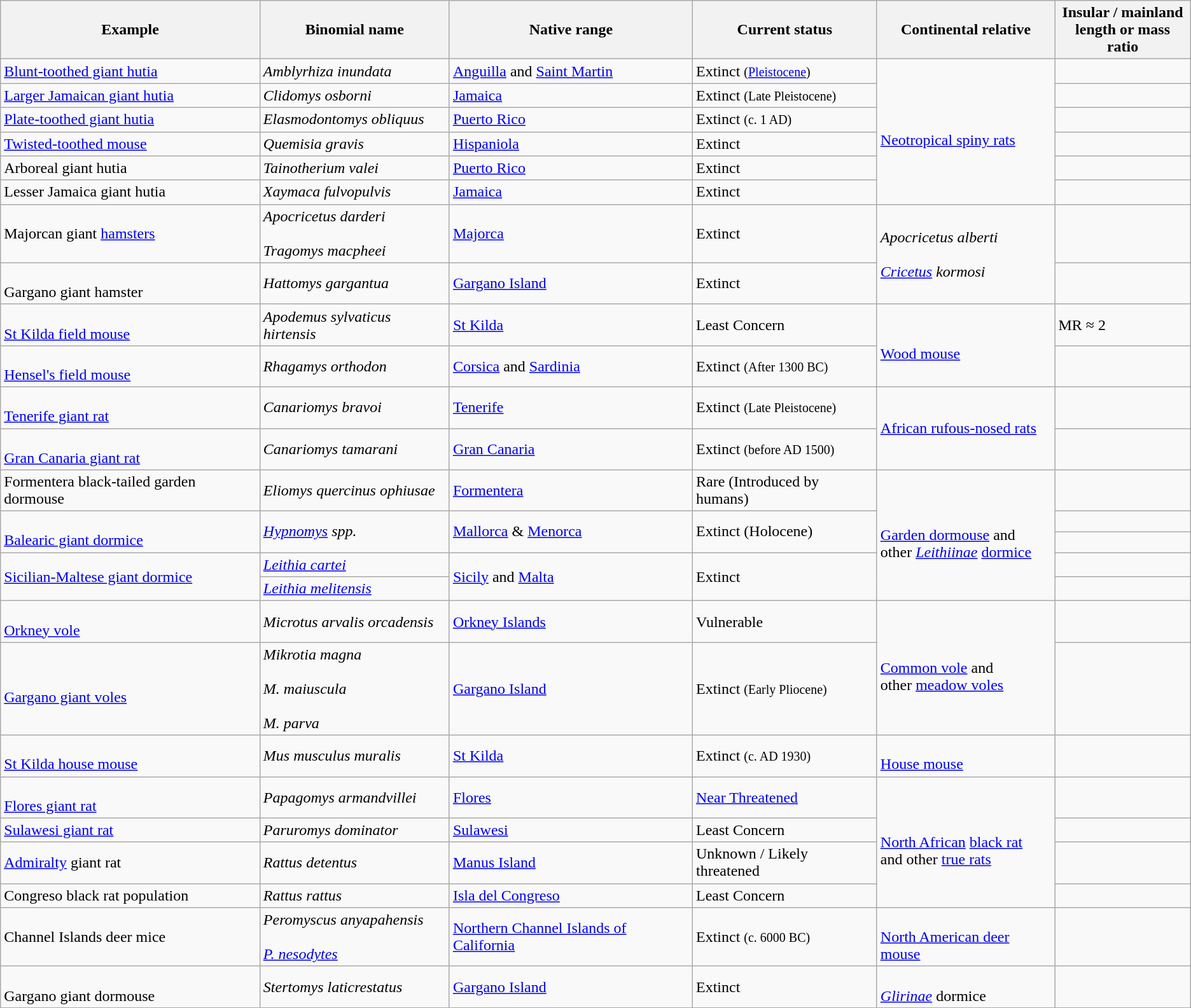<table class=wikitable>
<tr>
<th>Example</th>
<th>Binomial name</th>
<th>Native range</th>
<th>Current status</th>
<th>Continental relative</th>
<th>Insular / mainland<br>length or mass ratio</th>
</tr>
<tr>
<td><a href='#'>Blunt-toothed giant hutia</a></td>
<td><em>Amblyrhiza inundata</em></td>
<td><a href='#'>Anguilla</a> and <a href='#'>Saint Martin</a></td>
<td>Extinct <small>(<a href='#'>Pleistocene</a>)</small></td>
<td rowspan="6"><br><a href='#'>Neotropical spiny rats</a></td>
<td></td>
</tr>
<tr>
<td><a href='#'>Larger Jamaican giant hutia</a></td>
<td><em>Clidomys osborni</em></td>
<td><a href='#'>Jamaica</a></td>
<td>Extinct <small>(Late Pleistocene)</small></td>
<td></td>
</tr>
<tr>
<td><a href='#'>Plate-toothed giant hutia</a></td>
<td><em>Elasmodontomys obliquus</em></td>
<td><a href='#'>Puerto Rico</a></td>
<td>Extinct <small>(c. 1 AD)</small></td>
<td></td>
</tr>
<tr>
<td><a href='#'>Twisted-toothed mouse</a></td>
<td><em>Quemisia gravis</em></td>
<td><a href='#'>Hispaniola</a></td>
<td>Extinct</td>
<td></td>
</tr>
<tr>
<td>Arboreal giant hutia</td>
<td><em>Tainotherium valei</em></td>
<td><a href='#'>Puerto Rico</a></td>
<td>Extinct</td>
<td></td>
</tr>
<tr>
<td>Lesser Jamaica giant hutia</td>
<td><em>Xaymaca fulvopulvis</em></td>
<td><a href='#'>Jamaica</a></td>
<td>Extinct</td>
<td></td>
</tr>
<tr>
<td>Majorcan giant <a href='#'>hamsters</a></td>
<td><em>Apocricetus darderi</em><br><br><em>Tragomys macpheei</em></td>
<td><a href='#'>Majorca</a></td>
<td>Extinct</td>
<td rowspan="2"><em>Apocricetus alberti</em><br><br><em><a href='#'>Cricetus</a> kormosi</em></td>
<td></td>
</tr>
<tr>
<td><br>Gargano giant hamster</td>
<td><em>Hattomys gargantua</em></td>
<td><a href='#'>Gargano Island</a></td>
<td>Extinct</td>
<td></td>
</tr>
<tr>
<td><br><a href='#'>St Kilda field mouse</a></td>
<td><em>Apodemus sylvaticus hirtensis</em></td>
<td><a href='#'>St Kilda</a></td>
<td>Least Concern</td>
<td rowspan="2"><br><a href='#'>Wood mouse</a></td>
<td>MR ≈ 2</td>
</tr>
<tr>
<td><br><a href='#'>Hensel's field mouse</a></td>
<td><em>Rhagamys orthodon</em></td>
<td><a href='#'>Corsica</a> and <a href='#'>Sardinia</a></td>
<td>Extinct <small>(After 1300 BC)</small></td>
<td></td>
</tr>
<tr>
<td><br><a href='#'>Tenerife giant rat</a></td>
<td><em>Canariomys bravoi</em></td>
<td><a href='#'>Tenerife</a></td>
<td>Extinct <small>(Late Pleistocene)</small></td>
<td rowspan="2"><a href='#'>African rufous-nosed rats</a></td>
<td></td>
</tr>
<tr>
<td><br><a href='#'>Gran Canaria giant rat</a></td>
<td><em>Canariomys tamarani</em></td>
<td><a href='#'>Gran Canaria</a></td>
<td>Extinct <small>(before AD 1500)</small></td>
<td></td>
</tr>
<tr>
<td>Formentera black-tailed garden dormouse</td>
<td><em>Eliomys quercinus ophiusae</em></td>
<td><a href='#'>Formentera</a></td>
<td>Rare (Introduced by humans)</td>
<td rowspan="5"><br><a href='#'>Garden dormouse</a> and<br>other <em><a href='#'>Leithiinae</a></em> <a href='#'>dormice</a></td>
<td></td>
</tr>
<tr>
<td rowspan="2"><br><a href='#'>Balearic giant dormice</a></td>
<td rowspan="2"><em><a href='#'>Hypnomys</a> spp.</em></td>
<td rowspan="2"><a href='#'>Mallorca</a> & <a href='#'>Menorca</a></td>
<td rowspan="2">Extinct (Holocene)</td>
<td></td>
</tr>
<tr>
<td></td>
</tr>
<tr>
<td rowspan="2"><a href='#'>Sicilian-Maltese giant dormice</a></td>
<td><em><a href='#'>Leithia cartei</a></em></td>
<td rowspan="2"><a href='#'>Sicily</a> and <a href='#'>Malta</a></td>
<td rowspan="2">Extinct</td>
<td></td>
</tr>
<tr>
<td><em><a href='#'>Leithia melitensis</a></em></td>
<td></td>
</tr>
<tr>
<td><br><a href='#'>Orkney vole</a></td>
<td><em>Microtus arvalis orcadensis</em></td>
<td><a href='#'>Orkney Islands</a></td>
<td>Vulnerable</td>
<td rowspan="2"><br><a href='#'>Common vole</a> and<br>other <a href='#'>meadow voles</a></td>
<td></td>
</tr>
<tr>
<td><br><a href='#'>Gargano giant voles</a></td>
<td><em>Mikrotia magna</em><br><br><em>M. maiuscula</em><br><br><em>M. parva</em></td>
<td><a href='#'>Gargano Island</a></td>
<td>Extinct <small>(Early Pliocene)</small></td>
<td></td>
</tr>
<tr>
<td><br><a href='#'>St Kilda house mouse</a></td>
<td><em>Mus musculus muralis</em></td>
<td><a href='#'>St Kilda</a></td>
<td>Extinct <small>(c. AD 1930)</small></td>
<td><br><a href='#'>House mouse</a></td>
<td></td>
</tr>
<tr>
<td><br><a href='#'>Flores giant rat</a></td>
<td><em>Papagomys armandvillei</em></td>
<td><a href='#'>Flores</a></td>
<td><a href='#'>Near Threatened</a></td>
<td rowspan="4"><br><a href='#'>North African</a> <a href='#'>black rat</a><br>and other <a href='#'>true rats</a></td>
<td></td>
</tr>
<tr>
<td><a href='#'>Sulawesi giant rat</a></td>
<td><em>Paruromys dominator</em></td>
<td><a href='#'>Sulawesi</a></td>
<td>Least Concern</td>
<td></td>
</tr>
<tr>
<td><a href='#'>Admiralty</a> giant rat</td>
<td><em>Rattus detentus</em></td>
<td><a href='#'>Manus Island</a></td>
<td>Unknown / Likely threatened</td>
<td></td>
</tr>
<tr>
<td>Congreso black rat population</td>
<td><em>Rattus rattus</em></td>
<td><a href='#'>Isla del Congreso</a></td>
<td>Least Concern</td>
<td></td>
</tr>
<tr>
<td>Channel Islands deer mice</td>
<td><em>Peromyscus anyapahensis</em><br><br><em><a href='#'>P. nesodytes</a></em></td>
<td><a href='#'>Northern Channel Islands of California</a></td>
<td>Extinct <small>(c. 6000 BC)</small></td>
<td><br><a href='#'>North American deer mouse</a></td>
<td></td>
</tr>
<tr>
<td><br>Gargano giant dormouse</td>
<td><em>Stertomys laticrestatus</em></td>
<td><a href='#'>Gargano Island</a></td>
<td>Extinct</td>
<td><br><em><a href='#'>Glirinae</a></em> dormice</td>
<td></td>
</tr>
</table>
